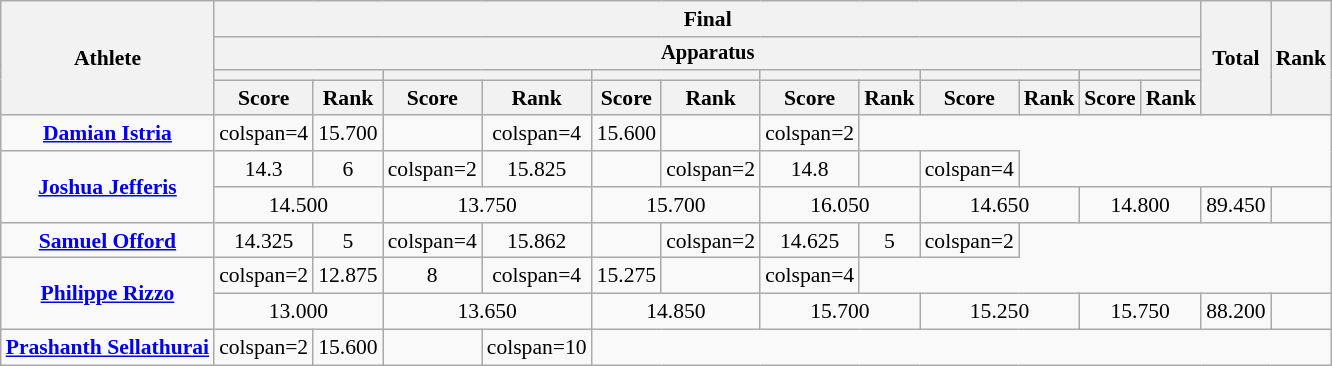<table class="wikitable" style="font-size:90%;text-align:center">
<tr>
<th Rowspan=4>Athlete</th>
<th colspan=12>Final</th>
<th rowspan=4>Total</th>
<th rowspan=4>Rank</th>
</tr>
<tr style="font-size:95%">
<th colspan="12">Apparatus</th>
</tr>
<tr style="font-size:95%">
<th colspan=2></th>
<th colspan=2></th>
<th colspan=2></th>
<th colspan=2></th>
<th colspan=2></th>
<th colspan=2></th>
</tr>
<tr>
<th>Score</th>
<th>Rank</th>
<th>Score</th>
<th>Rank</th>
<th>Score</th>
<th>Rank</th>
<th>Score</th>
<th>Rank</th>
<th>Score</th>
<th>Rank</th>
<th>Score</th>
<th>Rank</th>
</tr>
<tr>
<td><strong><a href='#'>Damian Istria</a></strong></td>
<td>colspan=4 </td>
<td>15.700</td>
<td></td>
<td>colspan=4 </td>
<td>15.600</td>
<td></td>
<td>colspan=2 </td>
</tr>
<tr>
<td rowspan=2><strong><a href='#'>Joshua Jefferis</a></strong></td>
<td>14.3</td>
<td>6</td>
<td>colspan=2 </td>
<td>15.825</td>
<td></td>
<td>colspan=2 </td>
<td>14.8</td>
<td></td>
<td>colspan=4 </td>
</tr>
<tr>
<td colspan=2>14.500</td>
<td colspan=2>13.750</td>
<td colspan=2>15.700</td>
<td colspan=2>16.050</td>
<td colspan=2>14.650</td>
<td colspan=2>14.800</td>
<td>89.450</td>
<td></td>
</tr>
<tr>
<td><strong><a href='#'>Samuel Offord</a></strong></td>
<td>14.325</td>
<td>5</td>
<td>colspan=4 </td>
<td>15.862</td>
<td></td>
<td>colspan=2 </td>
<td>14.625</td>
<td>5</td>
<td>colspan=2 </td>
</tr>
<tr>
<td rowspan=2><strong><a href='#'>Philippe Rizzo</a></strong></td>
<td>colspan=2 </td>
<td>12.875</td>
<td>8</td>
<td>colspan=4 </td>
<td>15.275</td>
<td></td>
<td>colspan=4 </td>
</tr>
<tr>
<td colspan=2>13.000</td>
<td colspan=2>13.650</td>
<td colspan=2>14.850</td>
<td colspan=2>15.700</td>
<td colspan=2>15.250</td>
<td colspan=2>15.750</td>
<td>88.200</td>
<td></td>
</tr>
<tr>
<td><strong><a href='#'>Prashanth Sellathurai</a></strong></td>
<td>colspan=2 </td>
<td>15.600</td>
<td></td>
<td>colspan=10 </td>
</tr>
</table>
